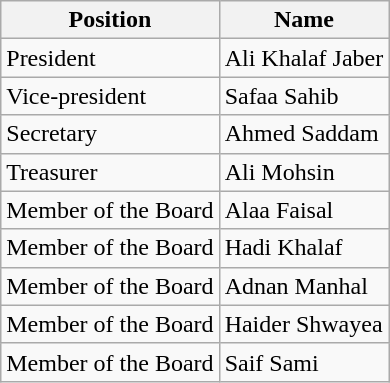<table class="wikitable">
<tr>
<th>Position</th>
<th>Name</th>
</tr>
<tr>
<td>President</td>
<td> Ali Khalaf Jaber</td>
</tr>
<tr>
<td>Vice-president</td>
<td> Safaa Sahib</td>
</tr>
<tr>
<td>Secretary</td>
<td> Ahmed Saddam</td>
</tr>
<tr>
<td>Treasurer</td>
<td> Ali Mohsin</td>
</tr>
<tr>
<td>Member of the Board</td>
<td> Alaa Faisal</td>
</tr>
<tr>
<td>Member of the Board</td>
<td> Hadi Khalaf</td>
</tr>
<tr>
<td>Member of the Board</td>
<td> Adnan Manhal</td>
</tr>
<tr>
<td>Member of the Board</td>
<td> Haider Shwayea</td>
</tr>
<tr>
<td>Member of the Board</td>
<td> Saif Sami</td>
</tr>
</table>
